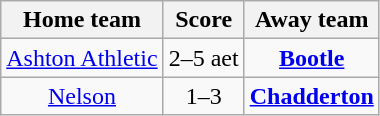<table class="wikitable" style="text-align: center">
<tr>
<th>Home team</th>
<th>Score</th>
<th>Away team</th>
</tr>
<tr>
<td><a href='#'>Ashton Athletic</a></td>
<td>2–5 aet</td>
<td><strong><a href='#'>Bootle</a></strong></td>
</tr>
<tr>
<td><a href='#'>Nelson</a></td>
<td>1–3</td>
<td><strong><a href='#'>Chadderton</a></strong></td>
</tr>
</table>
